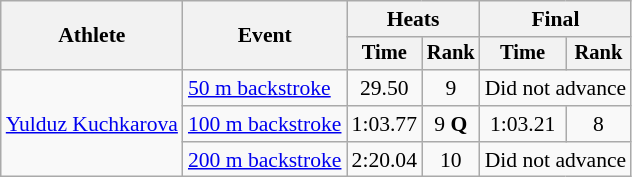<table class=wikitable style=font-size:90%;text-align:center>
<tr>
<th rowspan="2">Athlete</th>
<th rowspan="2">Event</th>
<th colspan="2">Heats</th>
<th colspan="2">Final</th>
</tr>
<tr style="font-size:95%">
<th>Time</th>
<th>Rank</th>
<th>Time</th>
<th>Rank</th>
</tr>
<tr>
<td align=left rowspan=3><a href='#'>Yulduz Kuchkarova</a></td>
<td align=left><a href='#'>50 m backstroke</a></td>
<td>29.50</td>
<td>9</td>
<td colspan=2>Did not advance</td>
</tr>
<tr>
<td align=left><a href='#'>100 m backstroke</a></td>
<td>1:03.77</td>
<td>9 <strong>Q</strong></td>
<td>1:03.21</td>
<td>8</td>
</tr>
<tr>
<td align=left><a href='#'>200 m backstroke</a></td>
<td>2:20.04</td>
<td>10</td>
<td colspan=2>Did not advance</td>
</tr>
</table>
